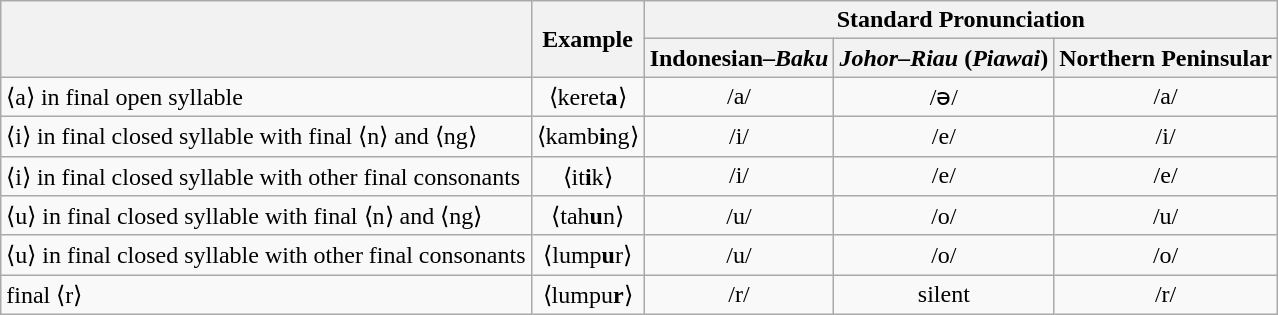<table class="wikitable">
<tr>
<th rowspan=2></th>
<th rowspan=2 style=text-align:center>Example</th>
<th colspan=3 style=text-align:center>Standard Pronunciation</th>
</tr>
<tr>
<th style=text-align:center>Indonesian–<em>Baku</em></th>
<th style=text-align:center><em>Johor–Riau</em> (<em>Piawai</em>)</th>
<th style=text-align:center>Northern Peninsular</th>
</tr>
<tr>
<td>⟨a⟩ in final open syllable</td>
<td style=text-align:center>⟨keret<strong>a</strong>⟩</td>
<td style=text-align:center>/a/</td>
<td style=text-align:center>/ə/</td>
<td style=text-align:center>/a/</td>
</tr>
<tr>
<td>⟨i⟩ in final closed syllable with final ⟨n⟩ and ⟨ng⟩</td>
<td style=text-align:center>⟨kamb<strong>i</strong>ng⟩</td>
<td style=text-align:center>/i/</td>
<td style=text-align:center>/e/</td>
<td style=text-align:center>/i/</td>
</tr>
<tr>
<td>⟨i⟩ in final closed syllable with other final consonants</td>
<td style=text-align:center>⟨it<strong>i</strong>k⟩</td>
<td style=text-align:center>/i/</td>
<td style=text-align:center>/e/</td>
<td style=text-align:center>/e/</td>
</tr>
<tr>
<td>⟨u⟩ in final closed syllable with final ⟨n⟩ and ⟨ng⟩</td>
<td style=text-align:center>⟨tah<strong>u</strong>n⟩</td>
<td style=text-align:center>/u/</td>
<td style=text-align:center>/o/</td>
<td style=text-align:center>/u/</td>
</tr>
<tr>
<td>⟨u⟩ in final closed syllable with other final consonants</td>
<td style=text-align:center>⟨lump<strong>u</strong>r⟩</td>
<td style=text-align:center>/u/</td>
<td style=text-align:center>/o/</td>
<td style=text-align:center>/o/</td>
</tr>
<tr>
<td>final ⟨r⟩</td>
<td style=text-align:center>⟨lumpu<strong>r</strong>⟩</td>
<td style=text-align:center>/r/</td>
<td style=text-align:center>silent</td>
<td style=text-align:center>/r/</td>
</tr>
</table>
